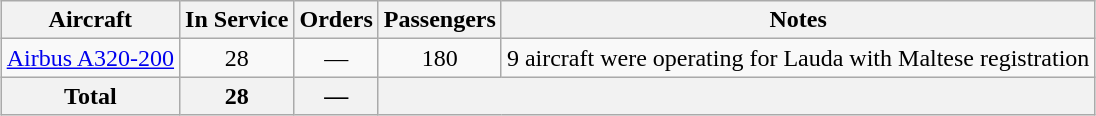<table class="wikitable" style="border-collapse:collapse;text-align:center;margin:auto;">
<tr>
<th>Aircraft</th>
<th>In Service</th>
<th>Orders</th>
<th>Passengers</th>
<th>Notes</th>
</tr>
<tr>
<td><a href='#'>Airbus A320-200</a></td>
<td>28</td>
<td>—</td>
<td>180</td>
<td>9 aircraft were operating for Lauda with Maltese registration</td>
</tr>
<tr>
<th>Total</th>
<th>28</th>
<th>—</th>
<th colspan="2"></th>
</tr>
</table>
